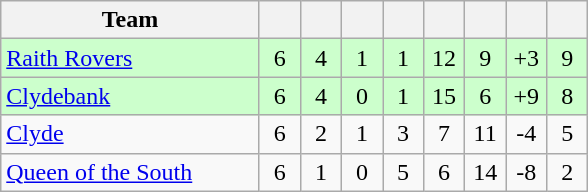<table class="wikitable" style="text-align:center;">
<tr>
<th width=165>Team</th>
<th width=20></th>
<th width=20></th>
<th width=20></th>
<th width=20></th>
<th width=20></th>
<th width=20></th>
<th width=20></th>
<th width=20></th>
</tr>
<tr style="background:#cfc;">
<td align="left"><a href='#'>Raith Rovers</a></td>
<td>6</td>
<td>4</td>
<td>1</td>
<td>1</td>
<td>12</td>
<td>9</td>
<td>+3</td>
<td>9</td>
</tr>
<tr style="background:#cfc;">
<td align="left"><a href='#'>Clydebank</a></td>
<td>6</td>
<td>4</td>
<td>0</td>
<td>1</td>
<td>15</td>
<td>6</td>
<td>+9</td>
<td>8</td>
</tr>
<tr>
<td align="left"><a href='#'>Clyde</a></td>
<td>6</td>
<td>2</td>
<td>1</td>
<td>3</td>
<td>7</td>
<td>11</td>
<td>-4</td>
<td>5</td>
</tr>
<tr>
<td align="left"><a href='#'>Queen of the South</a></td>
<td>6</td>
<td>1</td>
<td>0</td>
<td>5</td>
<td>6</td>
<td>14</td>
<td>-8</td>
<td>2</td>
</tr>
</table>
